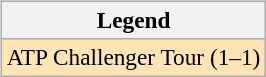<table>
<tr valign=top>
<td><br><table class=wikitable style=font-size:97%>
<tr>
<th>Legend</th>
</tr>
<tr bgcolor=moccasin>
<td>ATP Challenger Tour (1–1)</td>
</tr>
</table>
</td>
<td></td>
</tr>
</table>
